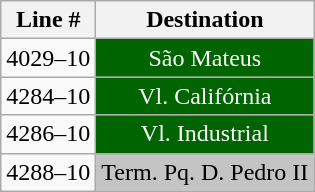<table class="wikitable">
<tr>
<th align="center">Line #</th>
<th align="center">Destination</th>
</tr>
<tr>
<td align="center">4029–10</td>
<td align="center" bgcolor="006400" style="color:white">São Mateus</td>
</tr>
<tr>
<td align="center">4284–10</td>
<td align="center" bgcolor="006400" style="color:white">Vl. Califórnia</td>
</tr>
<tr>
<td align="center">4286–10</td>
<td align="center" bgcolor="006400" style="color:white">Vl. Industrial</td>
</tr>
<tr>
<td align="center">4288–10</td>
<td align="center" bgcolor="c4c4c4">Term. Pq. D. Pedro II</td>
</tr>
</table>
